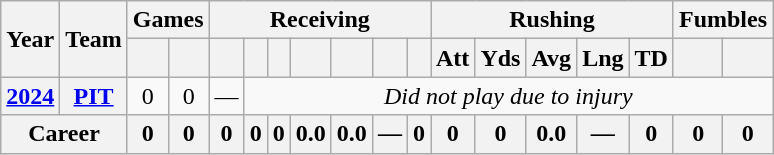<table class="wikitable" style="text-align:center;">
<tr>
<th rowspan="2">Year</th>
<th rowspan="2">Team</th>
<th colspan="2">Games</th>
<th colspan="7">Receiving</th>
<th colspan="5">Rushing</th>
<th colspan="2">Fumbles</th>
</tr>
<tr>
<th></th>
<th></th>
<th></th>
<th></th>
<th></th>
<th></th>
<th></th>
<th></th>
<th></th>
<th>Att</th>
<th>Yds</th>
<th>Avg</th>
<th>Lng</th>
<th>TD</th>
<th></th>
<th></th>
</tr>
<tr>
<th><a href='#'>2024</a></th>
<th><a href='#'>PIT</a></th>
<td>0</td>
<td>0</td>
<td>—</td>
<td colspan="19"><em>Did not play due to injury</em></td>
</tr>
<tr>
<th colspan="2">Career</th>
<th>0</th>
<th>0</th>
<th>0</th>
<th>0</th>
<th>0</th>
<th>0.0</th>
<th>0.0</th>
<th>—</th>
<th>0</th>
<th>0</th>
<th>0</th>
<th>0.0</th>
<th>—</th>
<th>0</th>
<th>0</th>
<th>0</th>
</tr>
</table>
